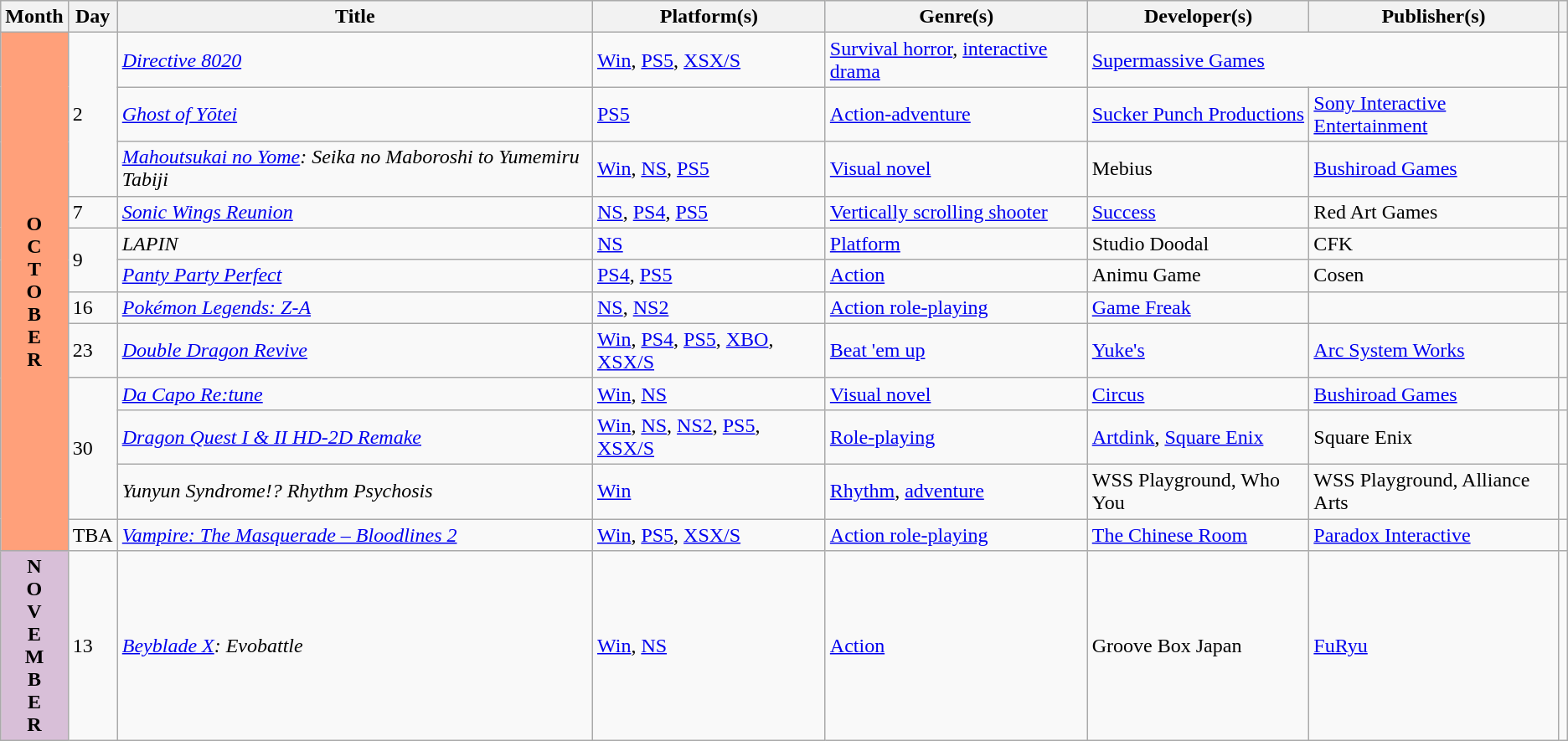<table class="wikitable">
<tr style="background:#dae3e7;">
<th>Month</th>
<th>Day</th>
<th>Title</th>
<th>Platform(s)</th>
<th>Genre(s)</th>
<th>Developer(s)</th>
<th>Publisher(s)</th>
<th></th>
</tr>
<tr>
<td rowspan="12" style="text-align:center; background:#ffa07a; textcolor:#000;"><strong>O<br>C<br>T<br>O<br>B<br>E<br>R</strong></td>
<td rowspan="3">2</td>
<td><em><a href='#'>Directive 8020</a></em></td>
<td><a href='#'>Win</a>, <a href='#'>PS5</a>, <a href='#'>XSX/S</a></td>
<td><a href='#'>Survival horror</a>, <a href='#'>interactive drama</a></td>
<td colspan="2"><a href='#'>Supermassive Games</a></td>
<td align="center"></td>
</tr>
<tr>
<td><em><a href='#'>Ghost of Yōtei</a></em></td>
<td><a href='#'>PS5</a></td>
<td><a href='#'>Action-adventure</a></td>
<td><a href='#'>Sucker Punch Productions</a></td>
<td><a href='#'>Sony Interactive Entertainment</a></td>
<td align="center"></td>
</tr>
<tr>
<td><em><a href='#'>Mahoutsukai no Yome</a>: Seika no Maboroshi to Yumemiru Tabiji</em></td>
<td><a href='#'>Win</a>, <a href='#'>NS</a>, <a href='#'>PS5</a></td>
<td><a href='#'>Visual novel</a></td>
<td>Mebius</td>
<td><a href='#'>Bushiroad Games</a></td>
<td align="center"></td>
</tr>
<tr>
<td>7</td>
<td><em><a href='#'>Sonic Wings Reunion</a></em></td>
<td><a href='#'>NS</a>, <a href='#'>PS4</a>, <a href='#'>PS5</a></td>
<td><a href='#'>Vertically scrolling shooter</a></td>
<td><a href='#'>Success</a></td>
<td>Red Art Games</td>
<td align="center"></td>
</tr>
<tr>
<td rowspan="2">9</td>
<td><em>LAPIN</em></td>
<td><a href='#'>NS</a></td>
<td><a href='#'>Platform</a></td>
<td>Studio Doodal</td>
<td>CFK</td>
<td align="center"></td>
</tr>
<tr>
<td><em><a href='#'>Panty Party Perfect</a></em></td>
<td><a href='#'>PS4</a>, <a href='#'>PS5</a></td>
<td><a href='#'>Action</a></td>
<td>Animu Game</td>
<td>Cosen</td>
<td align="center"></td>
</tr>
<tr>
<td>16</td>
<td><em><a href='#'>Pokémon Legends: Z-A</a></em></td>
<td><a href='#'>NS</a>, <a href='#'>NS2</a></td>
<td><a href='#'>Action role-playing</a></td>
<td><a href='#'>Game Freak</a></td>
<td></td>
<td align="center"></td>
</tr>
<tr>
<td>23</td>
<td><em><a href='#'>Double Dragon Revive</a></em></td>
<td><a href='#'>Win</a>, <a href='#'>PS4</a>, <a href='#'>PS5</a>, <a href='#'>XBO</a>, <a href='#'>XSX/S</a></td>
<td><a href='#'>Beat 'em up</a></td>
<td><a href='#'>Yuke's</a></td>
<td><a href='#'>Arc System Works</a></td>
<td align="center"></td>
</tr>
<tr>
<td rowspan="3">30</td>
<td><em><a href='#'>Da Capo Re:tune</a></em></td>
<td><a href='#'>Win</a>, <a href='#'>NS</a></td>
<td><a href='#'>Visual novel</a></td>
<td><a href='#'>Circus</a></td>
<td><a href='#'>Bushiroad Games</a></td>
<td align="center"></td>
</tr>
<tr>
<td><em><a href='#'>Dragon Quest I & II HD-2D Remake</a></em></td>
<td><a href='#'>Win</a>, <a href='#'>NS</a>, <a href='#'>NS2</a>, <a href='#'>PS5</a>, <a href='#'>XSX/S</a></td>
<td><a href='#'>Role-playing</a></td>
<td><a href='#'>Artdink</a>, <a href='#'>Square Enix</a></td>
<td>Square Enix</td>
<td align="center"></td>
</tr>
<tr>
<td><em>Yunyun Syndrome!? Rhythm Psychosis</em></td>
<td><a href='#'>Win</a></td>
<td><a href='#'>Rhythm</a>, <a href='#'>adventure</a></td>
<td>WSS Playground, Who You</td>
<td>WSS Playground, Alliance Arts</td>
<td align="center"></td>
</tr>
<tr>
<td>TBA</td>
<td><em><a href='#'>Vampire: The Masquerade – Bloodlines 2</a></em></td>
<td><a href='#'>Win</a>, <a href='#'>PS5</a>, <a href='#'>XSX/S</a></td>
<td><a href='#'>Action role-playing</a></td>
<td><a href='#'>The Chinese Room</a></td>
<td><a href='#'>Paradox Interactive</a></td>
<td align="center"></td>
</tr>
<tr>
<td rowspan="1" style="text-align:center; background:thistle; textcolor:#000;"><strong>N<br>O<br>V<br>E<br>M<br>B<br>E<br>R</strong></td>
<td rowspan="1">13</td>
<td><em><a href='#'>Beyblade X</a>: Evobattle</em></td>
<td><a href='#'>Win</a>, <a href='#'>NS</a></td>
<td><a href='#'>Action</a></td>
<td>Groove Box Japan</td>
<td><a href='#'>FuRyu</a></td>
<td align="center"></td>
</tr>
</table>
